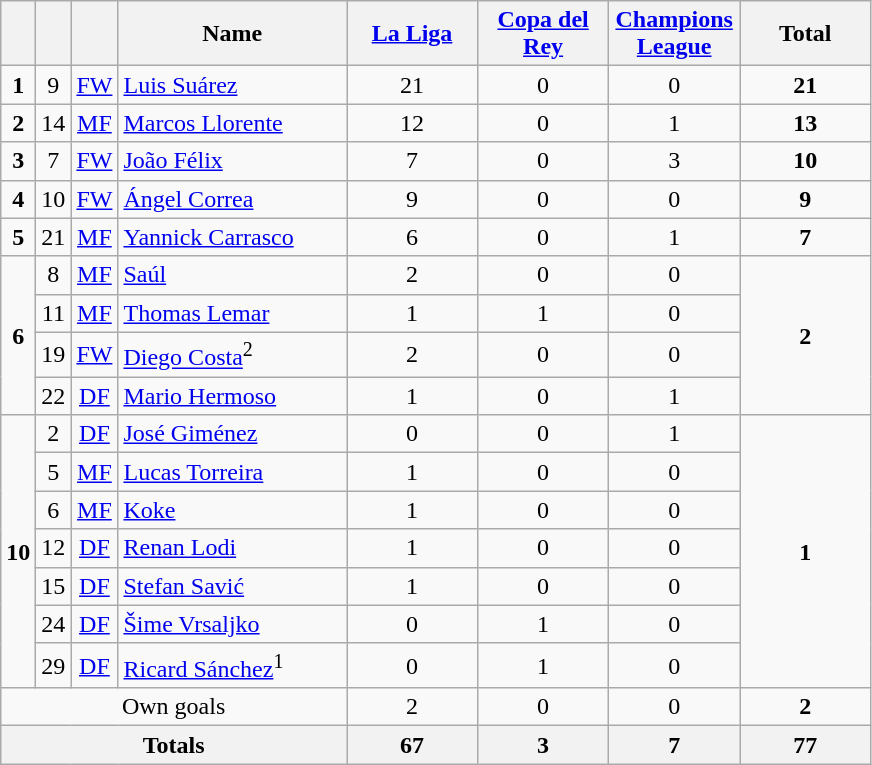<table class="wikitable" style="text-align:center">
<tr>
<th width=15></th>
<th width=15></th>
<th width=15></th>
<th width=145>Name</th>
<th width=80><a href='#'>La Liga</a></th>
<th width=80><a href='#'>Copa del Rey</a></th>
<th width=80><a href='#'>Champions League</a></th>
<th width=80>Total</th>
</tr>
<tr>
<td><strong>1</strong></td>
<td>9</td>
<td><a href='#'>FW</a></td>
<td align=left> <a href='#'>Luis Suárez</a></td>
<td>21</td>
<td>0</td>
<td>0</td>
<td><strong>21</strong></td>
</tr>
<tr>
<td><strong>2</strong></td>
<td>14</td>
<td><a href='#'>MF</a></td>
<td align=left> <a href='#'>Marcos Llorente</a></td>
<td>12</td>
<td>0</td>
<td>1</td>
<td><strong>13</strong></td>
</tr>
<tr>
<td><strong>3</strong></td>
<td>7</td>
<td><a href='#'>FW</a></td>
<td align=left> <a href='#'>João Félix</a></td>
<td>7</td>
<td>0</td>
<td>3</td>
<td><strong>10</strong></td>
</tr>
<tr>
<td><strong>4</strong></td>
<td>10</td>
<td><a href='#'>FW</a></td>
<td align=left> <a href='#'>Ángel Correa</a></td>
<td>9</td>
<td>0</td>
<td>0</td>
<td><strong>9</strong></td>
</tr>
<tr>
<td><strong>5</strong></td>
<td>21</td>
<td><a href='#'>MF</a></td>
<td align=left> <a href='#'>Yannick Carrasco</a></td>
<td>6</td>
<td>0</td>
<td>1</td>
<td><strong>7</strong></td>
</tr>
<tr>
<td rowspan=4><strong>6</strong></td>
<td>8</td>
<td><a href='#'>MF</a></td>
<td align=left> <a href='#'>Saúl</a></td>
<td>2</td>
<td>0</td>
<td>0</td>
<td rowspan=4><strong>2</strong></td>
</tr>
<tr>
<td>11</td>
<td><a href='#'>MF</a></td>
<td align=left> <a href='#'>Thomas Lemar</a></td>
<td>1</td>
<td>1</td>
<td>0</td>
</tr>
<tr>
<td>19</td>
<td><a href='#'>FW</a></td>
<td align=left> <a href='#'>Diego Costa</a><sup>2</sup></td>
<td>2</td>
<td>0</td>
<td>0</td>
</tr>
<tr>
<td>22</td>
<td><a href='#'>DF</a></td>
<td align=left> <a href='#'>Mario Hermoso</a></td>
<td>1</td>
<td>0</td>
<td>1</td>
</tr>
<tr>
<td rowspan=7><strong>10</strong></td>
<td>2</td>
<td><a href='#'>DF</a></td>
<td align=left> <a href='#'>José Giménez</a></td>
<td>0</td>
<td>0</td>
<td>1</td>
<td rowspan=7><strong>1</strong></td>
</tr>
<tr>
<td>5</td>
<td><a href='#'>MF</a></td>
<td align=left> <a href='#'>Lucas Torreira</a></td>
<td>1</td>
<td>0</td>
<td>0</td>
</tr>
<tr>
<td>6</td>
<td><a href='#'>MF</a></td>
<td align=left> <a href='#'>Koke</a></td>
<td>1</td>
<td>0</td>
<td>0</td>
</tr>
<tr>
<td>12</td>
<td><a href='#'>DF</a></td>
<td align=left> <a href='#'>Renan Lodi</a></td>
<td>1</td>
<td>0</td>
<td>0</td>
</tr>
<tr>
<td>15</td>
<td><a href='#'>DF</a></td>
<td align=left> <a href='#'>Stefan Savić</a></td>
<td>1</td>
<td>0</td>
<td>0</td>
</tr>
<tr>
<td>24</td>
<td><a href='#'>DF</a></td>
<td align=left> <a href='#'>Šime Vrsaljko</a></td>
<td>0</td>
<td>1</td>
<td>0</td>
</tr>
<tr>
<td>29</td>
<td><a href='#'>DF</a></td>
<td align=left> <a href='#'>Ricard Sánchez</a><sup>1</sup></td>
<td>0</td>
<td>1</td>
<td>0</td>
</tr>
<tr>
<td colspan=4>Own goals</td>
<td>2</td>
<td>0</td>
<td>0</td>
<td><strong>2</strong></td>
</tr>
<tr>
<th colspan=4>Totals</th>
<th>67</th>
<th>3</th>
<th>7</th>
<th>77</th>
</tr>
</table>
